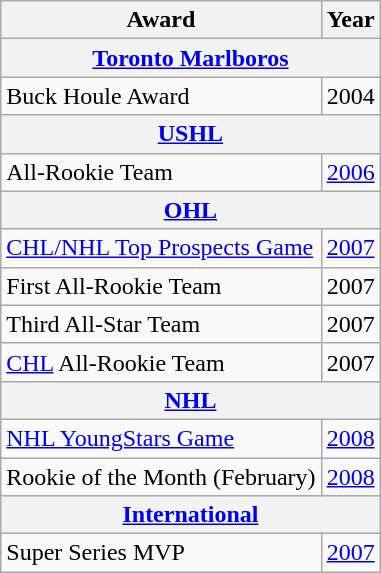<table class="wikitable">
<tr>
<th>Award</th>
<th>Year</th>
</tr>
<tr>
<th colspan="3"><a href='#'>Toronto Marlboros</a></th>
</tr>
<tr>
<td>Buck Houle Award</td>
<td>2004</td>
</tr>
<tr>
<th colspan="3"><a href='#'>USHL</a></th>
</tr>
<tr>
<td>All-Rookie Team</td>
<td><a href='#'>2006</a></td>
</tr>
<tr>
<th colspan="3"><a href='#'>OHL</a></th>
</tr>
<tr>
<td><a href='#'>CHL/NHL Top Prospects Game</a></td>
<td><a href='#'>2007</a></td>
</tr>
<tr>
<td>First All-Rookie Team</td>
<td>2007</td>
</tr>
<tr>
<td>Third All-Star Team</td>
<td>2007</td>
</tr>
<tr>
<td><a href='#'>CHL</a> All-Rookie Team</td>
<td>2007</td>
</tr>
<tr>
<th colspan="3"><a href='#'>NHL</a></th>
</tr>
<tr>
<td><a href='#'>NHL YoungStars Game</a></td>
<td><a href='#'>2008</a></td>
</tr>
<tr>
<td>Rookie of the Month (February)</td>
<td><a href='#'>2008</a></td>
</tr>
<tr>
<th colspan="3"><a href='#'>International</a></th>
</tr>
<tr>
<td>Super Series MVP</td>
<td><a href='#'>2007</a></td>
</tr>
</table>
